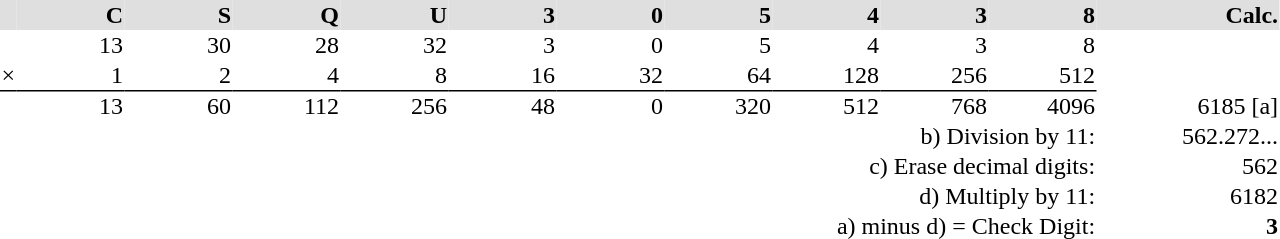<table cellspacing=0>
<tr bgcolor="#dfdfdf">
<th></th>
<th width="70" style="text-align:right">C</th>
<th width="70" style="text-align:right">S</th>
<th width="70" style="text-align:right">Q</th>
<th width="70" style="text-align:right">U</th>
<th width="70" style="text-align:right">3</th>
<th width="70" style="text-align:right">0</th>
<th width="70" style="text-align:right">5</th>
<th width="70" style="text-align:right">4</th>
<th width="70" style="text-align:right">3</th>
<th width="70" style="text-align:right">8</th>
<th width="120" style="text-align:right">Calc.</th>
</tr>
<tr ---->
<td></td>
<td style="text-align:right">13</td>
<td style="text-align:right">30</td>
<td style="text-align:right">28</td>
<td style="text-align:right">32</td>
<td style="text-align:right">3</td>
<td style="text-align:right">0</td>
<td style="text-align:right">5</td>
<td style="text-align:right">4</td>
<td style="text-align:right">3</td>
<td style="text-align:right">8</td>
<td></td>
</tr>
<tr ---->
<td style="border-bottom: 1px solid black;text-align:right">×</td>
<td style="border-bottom: 1px solid black;text-align:right">1</td>
<td style="border-bottom: 1px solid black;text-align:right">2</td>
<td style="border-bottom: 1px solid black;text-align:right">4</td>
<td style="border-bottom: 1px solid black;text-align:right">8</td>
<td style="border-bottom: 1px solid black;text-align:right">16</td>
<td style="border-bottom: 1px solid black;text-align:right">32</td>
<td style="border-bottom: 1px solid black;text-align:right">64</td>
<td style="border-bottom: 1px solid black;text-align:right">128</td>
<td style="border-bottom: 1px solid black;text-align:right">256</td>
<td style="border-bottom: 1px solid black;text-align:right">512</td>
<td></td>
</tr>
<tr ---->
<td></td>
<td style="text-align:right">13</td>
<td style="text-align:right">60</td>
<td style="text-align:right">112</td>
<td style="text-align:right">256</td>
<td style="text-align:right">48</td>
<td style="text-align:right">0</td>
<td style="text-align:right">320</td>
<td style="text-align:right">512</td>
<td style="text-align:right">768</td>
<td style="text-align:right">4096</td>
<td style="text-align:right">6185 [a]</td>
</tr>
<tr ---->
<td colspan="11" align=Right>b) Division by 11:</td>
<td style="text-align:right">562.272...</td>
</tr>
<tr ---->
<td colspan="11" align=Right>c) Erase decimal digits:</td>
<td style="text-align:right">562</td>
</tr>
<tr ---->
<td colspan="11" align=Right>d) Multiply by 11:</td>
<td style="text-align:right">6182</td>
</tr>
<tr ---->
<td colspan="11" align=Right>a) minus d) = Check Digit:</td>
<td style="text-align:right"><strong>3</strong></td>
</tr>
</table>
